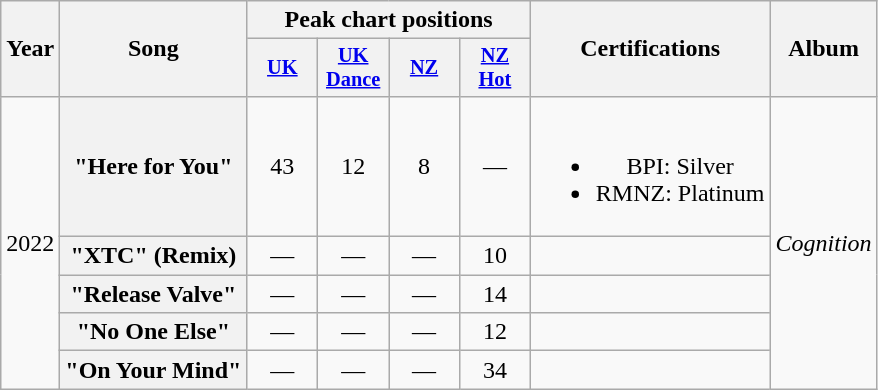<table class="wikitable plainrowheaders" style="text-align:center;">
<tr>
<th scope="col" rowspan="2">Year</th>
<th scope="col" rowspan="2">Song</th>
<th scope="col" colspan="4">Peak chart positions</th>
<th scope="col" rowspan="2">Certifications</th>
<th scope="col" rowspan="2">Album</th>
</tr>
<tr>
<th scope="col" style="width:3em;font-size:85%;"><a href='#'>UK</a><br></th>
<th scope="col" style="width:3em;font-size:85%;"><a href='#'>UK<br>Dance</a><br></th>
<th scope="col" style="width:3em;font-size:85%;"><a href='#'>NZ</a><br></th>
<th scope="col" style="width:3em;font-size:85%;"><a href='#'>NZ<br>Hot</a><br></th>
</tr>
<tr>
<td rowspan="5">2022</td>
<th scope="row">"Here for You"<br></th>
<td>43</td>
<td>12</td>
<td>8</td>
<td>—</td>
<td><br><ul><li>BPI: Silver</li><li>RMNZ: Platinum</li></ul></td>
<td rowspan="5"><em>Cognition</em></td>
</tr>
<tr>
<th scope="row">"XTC" (Remix)<br></th>
<td>—</td>
<td>—</td>
<td>—</td>
<td>10</td>
<td></td>
</tr>
<tr>
<th scope="row">"Release Valve"</th>
<td>—</td>
<td>—</td>
<td>—</td>
<td>14</td>
<td></td>
</tr>
<tr>
<th scope="row">"No One Else"<br></th>
<td>—</td>
<td>—</td>
<td>—</td>
<td>12</td>
<td></td>
</tr>
<tr>
<th scope="row">"On Your Mind"<br></th>
<td>—</td>
<td>—</td>
<td>—</td>
<td>34</td>
<td></td>
</tr>
</table>
